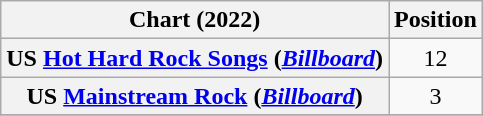<table class="wikitable sortable plainrowheaders" style="text-align:center">
<tr>
<th scope="col">Chart (2022)</th>
<th scope="col">Position</th>
</tr>
<tr>
<th scope="row">US <a href='#'>Hot Hard Rock Songs</a> (<em><a href='#'>Billboard</a></em>)</th>
<td>12</td>
</tr>
<tr>
<th scope="row">US <a href='#'>Mainstream Rock</a> (<em><a href='#'>Billboard</a></em>)</th>
<td>3</td>
</tr>
<tr>
</tr>
</table>
